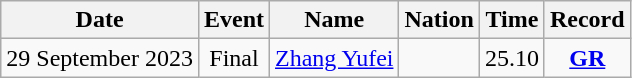<table class=wikitable style=text-align:center>
<tr>
<th>Date</th>
<th>Event</th>
<th>Name</th>
<th>Nation</th>
<th>Time</th>
<th>Record</th>
</tr>
<tr>
<td>29 September 2023</td>
<td>Final</td>
<td align=left><a href='#'> Zhang Yufei</a></td>
<td align=left></td>
<td>25.10</td>
<td><strong><a href='#'>GR</a></strong></td>
</tr>
</table>
